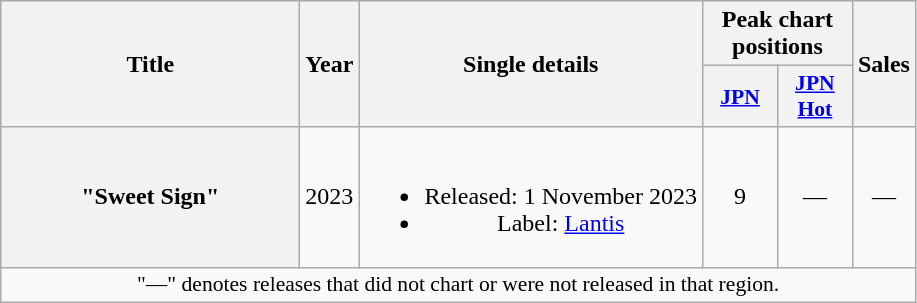<table class="wikitable plainrowheaders" style="text-align:center;">
<tr>
<th scope="col" rowspan="2" style="width:12em;">Title</th>
<th scope="col" rowspan="2">Year</th>
<th scope="col" rowspan="2">Single details</th>
<th scope="col" colspan="2">Peak chart positions</th>
<th scope="col" rowspan="2">Sales</th>
</tr>
<tr>
<th scope="col" style="width:3em;font-size:90%;"><a href='#'>JPN</a></th>
<th scope="col" style="width:3em;font-size:90%;"><a href='#'>JPN<br>Hot</a></th>
</tr>
<tr>
<th scope="row">"Sweet Sign"</th>
<td>2023</td>
<td><br><ul><li>Released: 1 November 2023</li><li>Label: <a href='#'>Lantis</a></li></ul></td>
<td>9</td>
<td>—</td>
<td>—</td>
</tr>
<tr>
<td colspan="6" style="font-size:90%;">"—" denotes releases that did not chart or were not released in that region.</td>
</tr>
</table>
